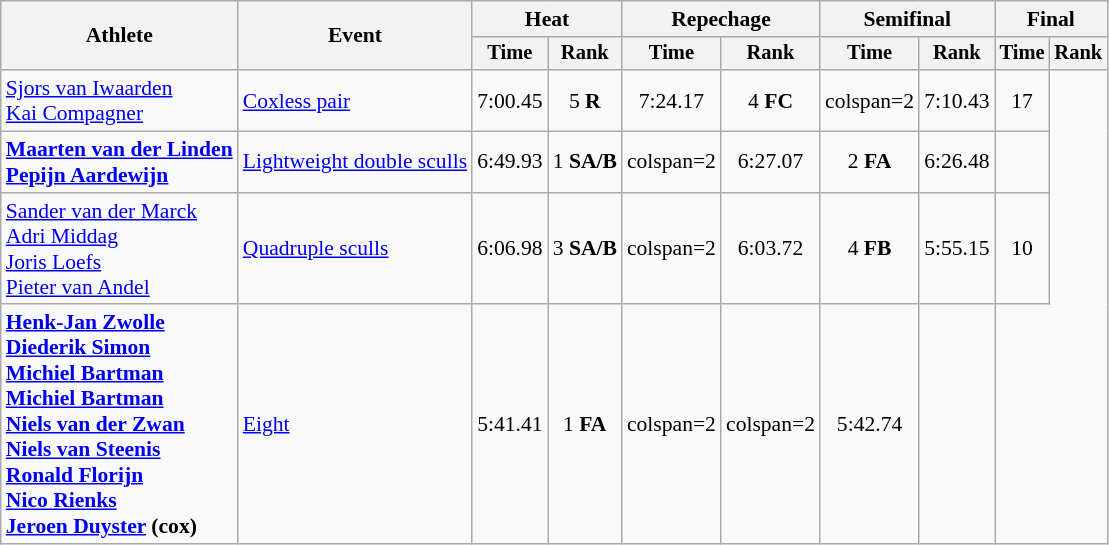<table class=wikitable style=font-size:90%;text-align:center>
<tr>
<th rowspan=2>Athlete</th>
<th rowspan=2>Event</th>
<th colspan=2>Heat</th>
<th colspan=2>Repechage</th>
<th colspan=2>Semifinal</th>
<th colspan=2>Final</th>
</tr>
<tr style=font-size:95%>
<th>Time</th>
<th>Rank</th>
<th>Time</th>
<th>Rank</th>
<th>Time</th>
<th>Rank</th>
<th>Time</th>
<th>Rank</th>
</tr>
<tr>
<td align=left><a href='#'>Sjors van Iwaarden</a><br><a href='#'>Kai Compagner</a></td>
<td align=left><a href='#'>Coxless pair</a></td>
<td>7:00.45</td>
<td>5 <strong>R</strong></td>
<td>7:24.17</td>
<td>4 <strong>FC</strong></td>
<td>colspan=2 </td>
<td>7:10.43</td>
<td>17</td>
</tr>
<tr>
<td align=left><strong><a href='#'>Maarten van der Linden</a><br><a href='#'>Pepijn Aardewijn</a></strong></td>
<td align=left><a href='#'>Lightweight double sculls</a></td>
<td>6:49.93</td>
<td>1 <strong>SA/B</strong></td>
<td>colspan=2 </td>
<td>6:27.07</td>
<td>2 <strong>FA</strong></td>
<td>6:26.48</td>
<td></td>
</tr>
<tr>
<td align=left><a href='#'>Sander van der Marck</a><br><a href='#'>Adri Middag</a><br><a href='#'>Joris Loefs</a><br><a href='#'>Pieter van Andel</a></td>
<td align=left><a href='#'>Quadruple sculls</a></td>
<td>6:06.98</td>
<td>3 <strong>SA/B</strong></td>
<td>colspan=2 </td>
<td>6:03.72</td>
<td>4 <strong>FB</strong></td>
<td>5:55.15</td>
<td>10</td>
</tr>
<tr>
<td align=left><strong><a href='#'>Henk-Jan Zwolle</a><br><a href='#'>Diederik Simon</a><br><a href='#'>Michiel Bartman</a><br><a href='#'>Michiel Bartman</a><br><a href='#'>Niels van der Zwan</a><br><a href='#'>Niels van Steenis</a><br><a href='#'>Ronald Florijn</a><br><a href='#'>Nico Rienks</a><br><a href='#'>Jeroen Duyster</a> (cox)</strong></td>
<td align=left><a href='#'>Eight</a></td>
<td>5:41.41</td>
<td>1 <strong>FA</strong></td>
<td>colspan=2 </td>
<td>colspan=2 </td>
<td>5:42.74</td>
<td></td>
</tr>
</table>
